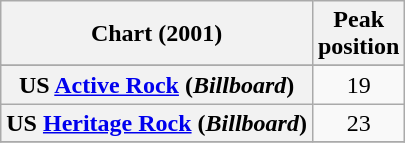<table class="wikitable plainrowheaders sortable">
<tr>
<th>Chart (2001)</th>
<th>Peak<br>position</th>
</tr>
<tr>
</tr>
<tr>
<th scope="row">US <a href='#'>Active Rock</a> (<em>Billboard</em>)</th>
<td style="text-align:center;">19</td>
</tr>
<tr>
<th scope="row">US <a href='#'>Heritage Rock</a> (<em>Billboard</em>)</th>
<td style="text-align:center;">23</td>
</tr>
<tr>
</tr>
</table>
